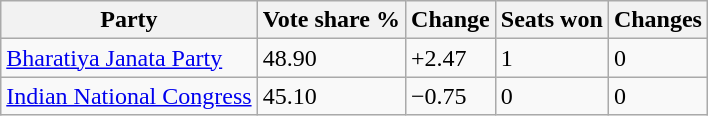<table class="wikitable sortable">
<tr>
<th>Party</th>
<th>Vote share %</th>
<th>Change</th>
<th>Seats won</th>
<th>Changes</th>
</tr>
<tr>
<td><a href='#'>Bharatiya Janata Party</a></td>
<td>48.90</td>
<td>+2.47</td>
<td>1</td>
<td>0</td>
</tr>
<tr>
<td><a href='#'>Indian National Congress</a></td>
<td>45.10</td>
<td>−0.75</td>
<td>0</td>
<td>0</td>
</tr>
</table>
